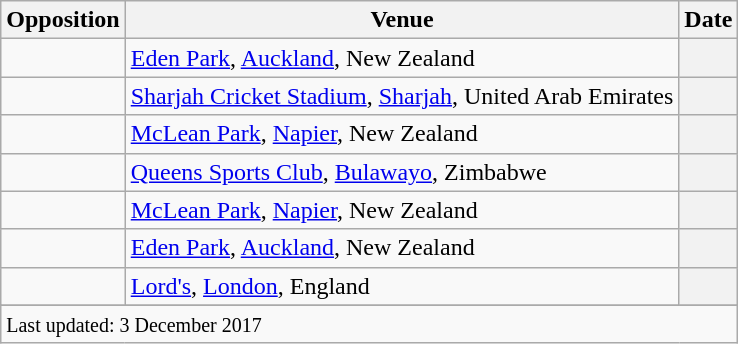<table class="wikitable plainrowheaders sortable">
<tr>
<th scope=col>Opposition</th>
<th scope=col>Venue</th>
<th scope=col>Date</th>
</tr>
<tr>
<td scope=row></td>
<td><a href='#'>Eden Park</a>, <a href='#'>Auckland</a>, New Zealand</td>
<th scope=row></th>
</tr>
<tr>
<td scope=row></td>
<td><a href='#'>Sharjah Cricket Stadium</a>, <a href='#'>Sharjah</a>, United Arab Emirates</td>
<th scope=row></th>
</tr>
<tr>
<td scope=row></td>
<td><a href='#'>McLean Park</a>, <a href='#'>Napier</a>, New Zealand</td>
<th scope=row></th>
</tr>
<tr>
<td scope=row></td>
<td><a href='#'>Queens Sports Club</a>, <a href='#'>Bulawayo</a>, Zimbabwe</td>
<th scope=row></th>
</tr>
<tr>
<td scope=row></td>
<td><a href='#'>McLean Park</a>, <a href='#'>Napier</a>, New Zealand</td>
<th scope=row></th>
</tr>
<tr>
<td scope=row></td>
<td><a href='#'>Eden Park</a>, <a href='#'>Auckland</a>, New Zealand</td>
<th scope=row></th>
</tr>
<tr>
<td scope=row></td>
<td><a href='#'>Lord's</a>, <a href='#'>London</a>, England</td>
<th scope=row> </th>
</tr>
<tr>
</tr>
<tr class=sortbottom>
<td colspan=3><small>Last updated: 3 December 2017</small></td>
</tr>
</table>
